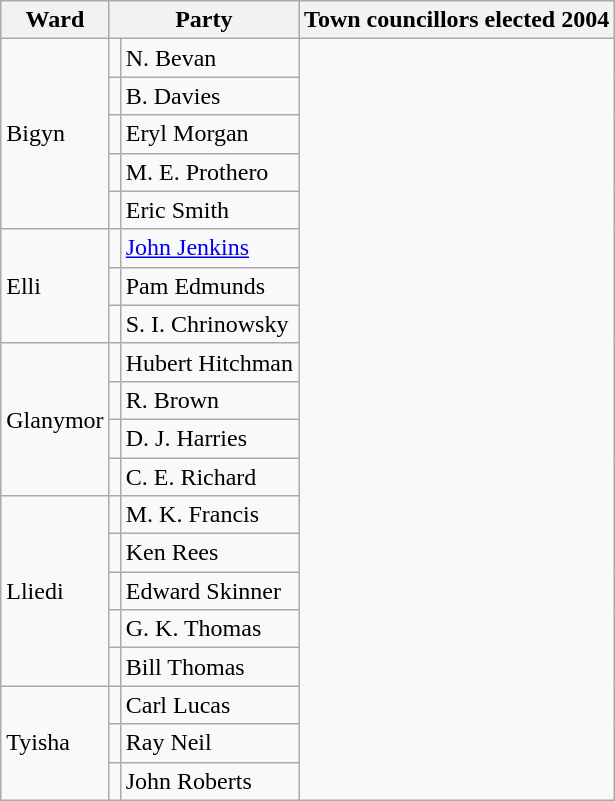<table class="wikitable">
<tr>
<th>Ward</th>
<th colspan=2>Party</th>
<th>Town councillors elected 2004</th>
</tr>
<tr>
<td rowspan="5">Bigyn</td>
<td></td>
<td>N. Bevan</td>
</tr>
<tr>
<td></td>
<td>B. Davies</td>
</tr>
<tr>
<td></td>
<td>Eryl Morgan</td>
</tr>
<tr>
<td></td>
<td>M. E. Prothero</td>
</tr>
<tr>
<td></td>
<td>Eric Smith</td>
</tr>
<tr>
<td rowspan="3">Elli</td>
<td></td>
<td><a href='#'>John Jenkins</a></td>
</tr>
<tr>
<td></td>
<td>Pam Edmunds</td>
</tr>
<tr>
<td></td>
<td>S. I. Chrinowsky</td>
</tr>
<tr>
<td rowspan="4">Glanymor</td>
<td></td>
<td>Hubert Hitchman</td>
</tr>
<tr>
<td></td>
<td>R. Brown</td>
</tr>
<tr>
<td></td>
<td>D. J. Harries</td>
</tr>
<tr>
<td></td>
<td>C. E. Richard</td>
</tr>
<tr>
<td rowspan="5">Lliedi</td>
<td></td>
<td>M. K. Francis</td>
</tr>
<tr>
<td></td>
<td>Ken Rees</td>
</tr>
<tr>
<td></td>
<td>Edward Skinner</td>
</tr>
<tr>
<td></td>
<td>G. K. Thomas</td>
</tr>
<tr>
<td></td>
<td>Bill Thomas</td>
</tr>
<tr>
<td rowspan="3">Tyisha</td>
<td></td>
<td>Carl Lucas</td>
</tr>
<tr>
<td></td>
<td>Ray Neil</td>
</tr>
<tr>
<td></td>
<td>John Roberts</td>
</tr>
</table>
